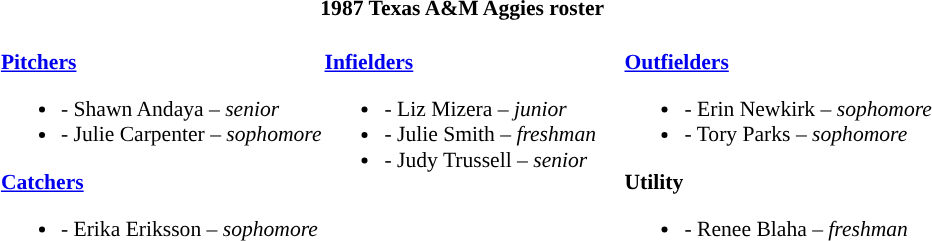<table class="toccolours" style="border-collapse:collapse; font-size:90%;">
<tr>
<th colspan=9>1987 Texas A&M Aggies roster</th>
</tr>
<tr>
<td width="03"> </td>
<td valign="top"><br><strong><a href='#'>Pitchers</a></strong><ul><li>- Shawn Andaya – <em>senior</em></li><li>- Julie Carpenter – <em>sophomore</em></li></ul><strong><a href='#'>Catchers</a></strong><ul><li>- Erika Eriksson – <em>sophomore</em></li></ul></td>
<td valign="top"><br><strong><a href='#'>Infielders</a></strong><ul><li>- Liz Mizera – <em>junior</em></li><li>- Julie Smith – <em>freshman</em></li><li>- Judy Trussell – <em>senior</em></li></ul></td>
<td width="15"> </td>
<td valign="top"><br><strong><a href='#'>Outfielders</a></strong><ul><li>- Erin Newkirk – <em>sophomore</em></li><li>- Tory Parks – <em>sophomore</em></li></ul><strong>Utility</strong><ul><li>- Renee Blaha – <em>freshman</em></li></ul></td>
</tr>
</table>
